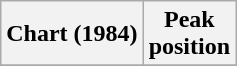<table class="wikitable">
<tr>
<th>Chart (1984)</th>
<th>Peak<br>position</th>
</tr>
<tr>
</tr>
</table>
